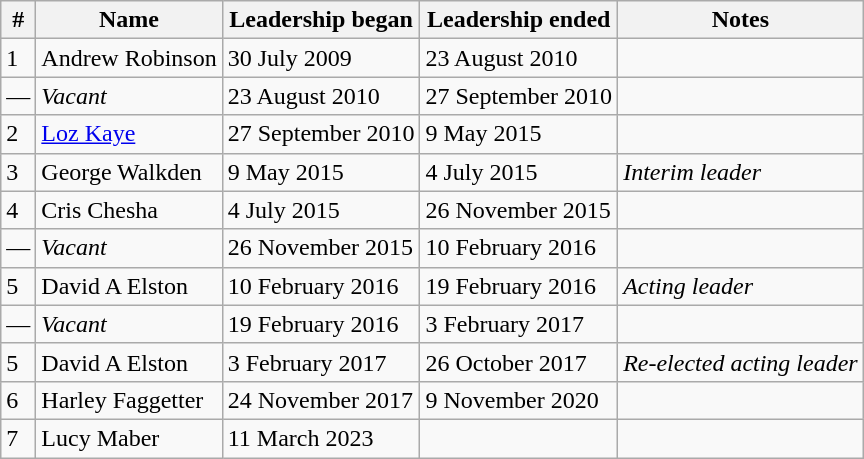<table class="wikitable">
<tr>
<th>#</th>
<th>Name</th>
<th>Leadership began</th>
<th>Leadership ended</th>
<th>Notes</th>
</tr>
<tr>
<td>1</td>
<td>Andrew Robinson</td>
<td>30 July 2009</td>
<td>23 August 2010</td>
<td></td>
</tr>
<tr>
<td>—</td>
<td><em>Vacant</em></td>
<td>23 August 2010</td>
<td>27 September 2010</td>
<td></td>
</tr>
<tr>
<td>2</td>
<td><a href='#'>Loz Kaye</a></td>
<td>27 September 2010</td>
<td>9 May 2015</td>
<td></td>
</tr>
<tr>
<td>3</td>
<td>George Walkden</td>
<td>9 May 2015</td>
<td>4 July 2015</td>
<td><em>Interim leader</em></td>
</tr>
<tr>
<td>4</td>
<td>Cris Chesha</td>
<td>4 July 2015</td>
<td>26 November 2015</td>
<td></td>
</tr>
<tr>
<td>—</td>
<td><em>Vacant</em></td>
<td>26 November 2015</td>
<td>10 February 2016</td>
<td></td>
</tr>
<tr>
<td>5</td>
<td>David A Elston</td>
<td>10 February 2016</td>
<td>19 February 2016</td>
<td><em>Acting leader</em></td>
</tr>
<tr>
<td>—</td>
<td><em>Vacant</em></td>
<td>19 February 2016</td>
<td>3 February 2017</td>
<td></td>
</tr>
<tr>
<td>5</td>
<td>David A Elston</td>
<td>3 February 2017</td>
<td>26 October 2017</td>
<td><em>Re-elected acting leader</em></td>
</tr>
<tr>
<td>6</td>
<td>Harley Faggetter</td>
<td>24 November 2017</td>
<td>9 November 2020</td>
</tr>
<tr>
<td>7</td>
<td>Lucy Maber</td>
<td>11 March 2023</td>
<td></td>
<td></td>
</tr>
</table>
